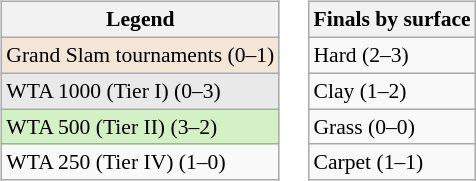<table>
<tr valign=top>
<td><br><table class=wikitable style=font-size:90%>
<tr>
<th>Legend</th>
</tr>
<tr>
<td bgcolor=f3e6d7>Grand Slam tournaments (0–1)</td>
</tr>
<tr>
<td bgcolor=e9e9e9>WTA 1000 (Tier I) (0–3)</td>
</tr>
<tr>
<td bgcolor=d4f1c5>WTA 500 (Tier II) (3–2)</td>
</tr>
<tr>
<td>WTA 250 (Tier IV) (1–0)</td>
</tr>
</table>
</td>
<td><br><table class=wikitable style=font-size:90%>
<tr>
<th>Finals by surface</th>
</tr>
<tr>
<td>Hard (2–3)</td>
</tr>
<tr>
<td>Clay (1–2)</td>
</tr>
<tr>
<td>Grass (0–0)</td>
</tr>
<tr>
<td>Carpet (1–1)</td>
</tr>
</table>
</td>
</tr>
</table>
